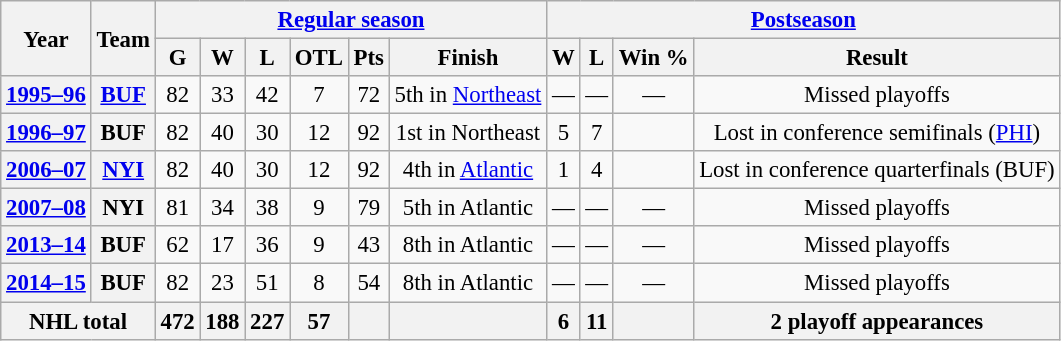<table class="wikitable" style="font-size:95%; text-align:center;">
<tr>
<th rowspan="2">Year</th>
<th rowspan="2">Team</th>
<th colspan="6"><a href='#'>Regular season</a></th>
<th colspan="4"><a href='#'>Postseason</a></th>
</tr>
<tr>
<th>G</th>
<th>W</th>
<th>L</th>
<th>OTL</th>
<th>Pts</th>
<th>Finish</th>
<th>W</th>
<th>L</th>
<th>Win %</th>
<th>Result</th>
</tr>
<tr>
<th><a href='#'>1995–96</a></th>
<th><a href='#'>BUF</a></th>
<td>82</td>
<td>33</td>
<td>42</td>
<td>7</td>
<td>72</td>
<td>5th in <a href='#'>Northeast</a></td>
<td>—</td>
<td>—</td>
<td>—</td>
<td>Missed playoffs</td>
</tr>
<tr>
<th><a href='#'>1996–97</a></th>
<th>BUF</th>
<td>82</td>
<td>40</td>
<td>30</td>
<td>12</td>
<td>92</td>
<td>1st in Northeast</td>
<td>5</td>
<td>7</td>
<td></td>
<td>Lost in conference semifinals (<a href='#'>PHI</a>)</td>
</tr>
<tr>
<th><a href='#'>2006–07</a></th>
<th><a href='#'>NYI</a></th>
<td>82</td>
<td>40</td>
<td>30</td>
<td>12</td>
<td>92</td>
<td>4th in <a href='#'>Atlantic</a></td>
<td>1</td>
<td>4</td>
<td></td>
<td>Lost in conference quarterfinals (BUF)</td>
</tr>
<tr>
<th><a href='#'>2007–08</a></th>
<th>NYI</th>
<td>81</td>
<td>34</td>
<td>38</td>
<td>9</td>
<td>79</td>
<td>5th in Atlantic</td>
<td>—</td>
<td>—</td>
<td>—</td>
<td>Missed playoffs</td>
</tr>
<tr>
<th><a href='#'>2013–14</a></th>
<th>BUF</th>
<td>62</td>
<td>17</td>
<td>36</td>
<td>9</td>
<td>43</td>
<td>8th in Atlantic</td>
<td>—</td>
<td>—</td>
<td>—</td>
<td>Missed playoffs</td>
</tr>
<tr>
<th><a href='#'>2014–15</a></th>
<th>BUF</th>
<td>82</td>
<td>23</td>
<td>51</td>
<td>8</td>
<td>54</td>
<td>8th in Atlantic</td>
<td>—</td>
<td>—</td>
<td>—</td>
<td>Missed playoffs</td>
</tr>
<tr>
<th colspan="2">NHL total</th>
<th>472</th>
<th>188</th>
<th>227</th>
<th>57</th>
<th> </th>
<th> </th>
<th>6</th>
<th>11</th>
<th></th>
<th>2 playoff appearances</th>
</tr>
</table>
